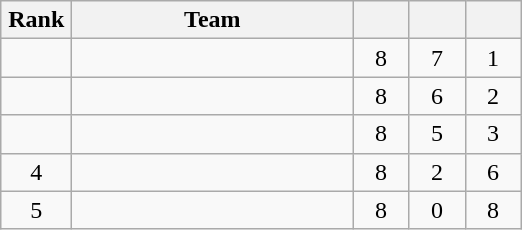<table class="wikitable" style="text-align: center;">
<tr>
<th width=40>Rank</th>
<th width=180>Team</th>
<th width=30></th>
<th width=30></th>
<th width=30></th>
</tr>
<tr>
<td></td>
<td align=left></td>
<td>8</td>
<td>7</td>
<td>1</td>
</tr>
<tr>
<td></td>
<td align=left></td>
<td>8</td>
<td>6</td>
<td>2</td>
</tr>
<tr>
<td></td>
<td align=left></td>
<td>8</td>
<td>5</td>
<td>3</td>
</tr>
<tr>
<td>4</td>
<td align=left></td>
<td>8</td>
<td>2</td>
<td>6</td>
</tr>
<tr>
<td>5</td>
<td align=left></td>
<td>8</td>
<td>0</td>
<td>8</td>
</tr>
</table>
